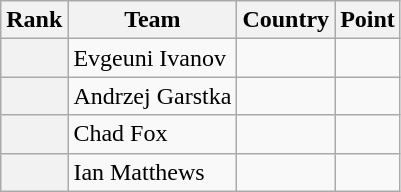<table class="wikitable sortable">
<tr>
<th>Rank</th>
<th>Team</th>
<th>Country</th>
<th>Point</th>
</tr>
<tr>
<th></th>
<td>Evgeuni Ivanov</td>
<td></td>
<td></td>
</tr>
<tr>
<th></th>
<td>Andrzej Garstka</td>
<td></td>
<td></td>
</tr>
<tr>
<th></th>
<td>Chad Fox</td>
<td></td>
<td></td>
</tr>
<tr>
<th></th>
<td>Ian Matthews</td>
<td></td>
<td></td>
</tr>
</table>
